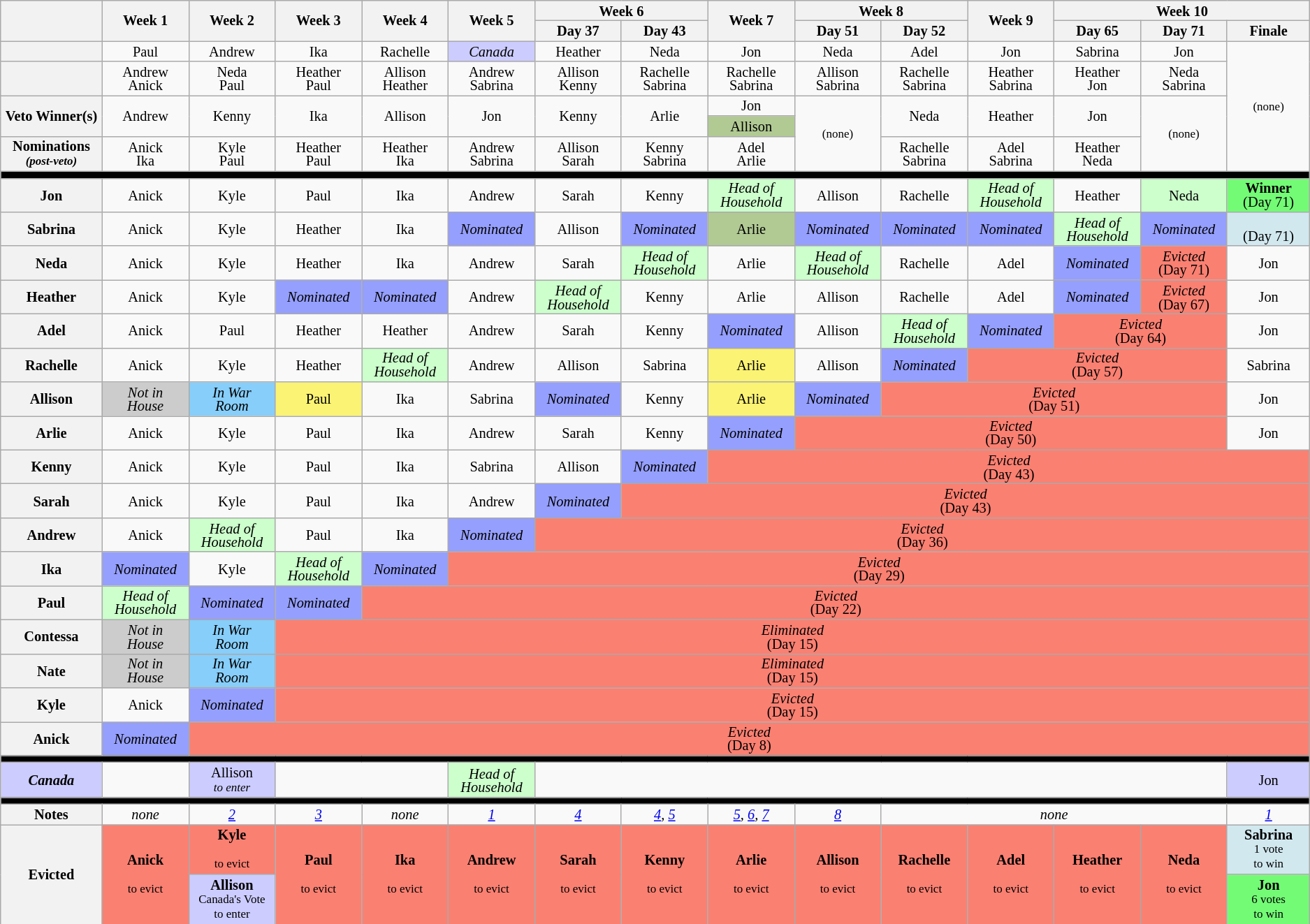<table class="wikitable" style="text-align:center; font-size:85%; line-height:13px;">
<tr>
<th rowspan="2" style="width:5%"></th>
<th rowspan="2" style="width:5%">Week 1</th>
<th rowspan="2" style="width:5%">Week 2</th>
<th rowspan="2" style="width:5%">Week 3</th>
<th rowspan="2" style="width:5%">Week 4</th>
<th rowspan="2" style="width:5%">Week 5</th>
<th colspan="2" style="width:5%">Week 6</th>
<th rowspan="2" style="width:5%">Week 7</th>
<th colspan="2" style="width:5%">Week 8</th>
<th rowspan="2" style="width:5%">Week 9</th>
<th colspan="3" style="width:5%">Week 10</th>
</tr>
<tr>
<th style="width:5%">Day 37</th>
<th style="width:5%">Day 43</th>
<th style="width:5%">Day 51</th>
<th style="width:5%">Day 52</th>
<th style="width:5%">Day 65</th>
<th style="width:5%">Day 71</th>
<th style="width:5%">Finale</th>
</tr>
<tr>
<th></th>
<td>Paul</td>
<td>Andrew</td>
<td>Ika</td>
<td>Rachelle</td>
<td style="background:#ccf"><em>Canada</em></td>
<td>Heather</td>
<td>Neda</td>
<td>Jon</td>
<td>Neda</td>
<td>Adel</td>
<td>Jon</td>
<td>Sabrina</td>
<td>Jon</td>
<td rowspan="5"><small>(none)</small></td>
</tr>
<tr>
<th></th>
<td>Andrew<br>Anick</td>
<td>Neda<br>Paul</td>
<td>Heather<br>Paul</td>
<td>Allison<br>Heather</td>
<td>Andrew<br>Sabrina</td>
<td>Allison<br>Kenny</td>
<td>Rachelle<br>Sabrina</td>
<td>Rachelle<br>Sabrina</td>
<td>Allison<br>Sabrina</td>
<td>Rachelle<br>Sabrina</td>
<td>Heather<br>Sabrina</td>
<td>Heather<br>Jon</td>
<td>Neda<br>Sabrina</td>
</tr>
<tr>
<th rowspan="2">Veto Winner(s)</th>
<td rowspan="2">Andrew</td>
<td rowspan="2">Kenny</td>
<td rowspan="2">Ika</td>
<td rowspan="2">Allison</td>
<td rowspan="2">Jon</td>
<td rowspan="2">Kenny</td>
<td rowspan="2">Arlie</td>
<td>Jon</td>
<td rowspan="3"><small>(none)</small></td>
<td rowspan="2">Neda</td>
<td rowspan="2">Heather</td>
<td rowspan="2">Jon</td>
<td rowspan="3"><small>(none)</small></td>
</tr>
<tr>
<td style="background:#B1CA94">Allison</td>
</tr>
<tr>
<th>Nominations<br><small><em>(post-veto)</em></small></th>
<td>Anick<br>Ika</td>
<td>Kyle<br>Paul</td>
<td>Heather<br>Paul</td>
<td>Heather<br>Ika</td>
<td>Andrew<br>Sabrina</td>
<td>Allison<br>Sarah</td>
<td>Kenny<br>Sabrina</td>
<td>Adel<br>Arlie</td>
<td>Rachelle<br>Sabrina</td>
<td>Adel<br>Sabrina</td>
<td>Heather<br>Neda</td>
</tr>
<tr>
<th style="background:#000" colspan="16"></th>
</tr>
<tr>
<th>Jon</th>
<td>Anick</td>
<td>Kyle</td>
<td>Paul</td>
<td>Ika</td>
<td>Andrew</td>
<td>Sarah</td>
<td>Kenny</td>
<td style="background:#cfc"><em>Head of<br>Household</em></td>
<td>Allison</td>
<td>Rachelle</td>
<td style="background:#cfc"><em>Head of<br>Household</em></td>
<td>Heather</td>
<td style="background:#cfc">Neda</td>
<td style="background:#73FB76"><strong>Winner</strong><br>(Day 71)</td>
</tr>
<tr>
<th>Sabrina</th>
<td>Anick</td>
<td>Kyle</td>
<td>Heather</td>
<td>Ika</td>
<td style="background:#959FFD"><em>Nominated</em></td>
<td>Allison</td>
<td style="background:#959FFD"><em>Nominated</em></td>
<td style="background:#B1CA94">Arlie</td>
<td style="background:#959FFD"><em>Nominated</em></td>
<td style="background:#959FFD"><em>Nominated</em></td>
<td style="background:#959FFD"><em>Nominated</em></td>
<td style="background:#cfc"><em>Head of<br>Household</em></td>
<td style="background:#959FFD"><em>Nominated</em></td>
<td style="background:#D1E8EF"><strong></strong><br>(Day 71)</td>
</tr>
<tr>
<th>Neda</th>
<td>Anick</td>
<td>Kyle</td>
<td>Heather</td>
<td>Ika</td>
<td>Andrew</td>
<td>Sarah</td>
<td style="background:#cfc"><em>Head of<br>Household</em></td>
<td>Arlie</td>
<td style="background:#cfc"><em>Head of<br>Household</em></td>
<td>Rachelle</td>
<td>Adel</td>
<td style="background:#959FFD"><em>Nominated</em></td>
<td style="background:#FA8072"><em>Evicted</em><br>(Day 71)</td>
<td>Jon</td>
</tr>
<tr>
<th>Heather</th>
<td>Anick</td>
<td>Kyle</td>
<td style="background:#959FFD"><em>Nominated</em></td>
<td style="background:#959FFD"><em>Nominated</em></td>
<td>Andrew</td>
<td style="background:#cfc"><em>Head of<br>Household</em></td>
<td>Kenny</td>
<td>Arlie</td>
<td>Allison</td>
<td>Rachelle</td>
<td>Adel</td>
<td style="background:#959FFD"><em>Nominated</em></td>
<td style="background:#FA8072"><em>Evicted</em><br>(Day 67)</td>
<td>Jon</td>
</tr>
<tr>
<th>Adel</th>
<td>Anick</td>
<td>Paul</td>
<td>Heather</td>
<td>Heather</td>
<td>Andrew</td>
<td>Sarah</td>
<td>Kenny</td>
<td style="background:#959FFD"><em>Nominated</em></td>
<td>Allison</td>
<td style="background:#cfc"><em>Head of<br>Household</em></td>
<td style="background:#959FFD"><em>Nominated</em></td>
<td bgcolor="#FA8072" colspan="2"><em>Evicted</em><br>(Day 64)</td>
<td>Jon</td>
</tr>
<tr>
<th>Rachelle</th>
<td>Anick</td>
<td>Kyle</td>
<td>Heather</td>
<td style="background:#cfc"><em>Head of<br>Household</em></td>
<td>Andrew</td>
<td>Allison</td>
<td>Sabrina</td>
<td style="background:#FBF373">Arlie</td>
<td>Allison</td>
<td style="background:#959FFD"><em>Nominated</em></td>
<td bgcolor="#FA8072" colspan="3"><em>Evicted</em><br>(Day 57)</td>
<td>Sabrina</td>
</tr>
<tr>
<th>Allison</th>
<td style="background:#ccc"><em>Not in<br>House</em></td>
<td style="background:#87CEFA"><em>In War<br>Room</em></td>
<td style="background:#FBF373">Paul</td>
<td>Ika</td>
<td>Sabrina</td>
<td style="background:#959FFD"><em>Nominated</em></td>
<td>Kenny</td>
<td style="background:#FBF373">Arlie</td>
<td style="background:#959FFD"><em>Nominated</em></td>
<td bgcolor="#FA8072" colspan="4"><em>Evicted</em><br>(Day 51)</td>
<td>Jon</td>
</tr>
<tr>
<th>Arlie</th>
<td>Anick</td>
<td>Kyle</td>
<td>Paul</td>
<td>Ika</td>
<td>Andrew</td>
<td>Sarah</td>
<td>Kenny</td>
<td style="background:#959FFD"><em>Nominated</em></td>
<td bgcolor="#FA8072" colspan="5"><em>Evicted</em><br>(Day 50)</td>
<td>Jon</td>
</tr>
<tr>
<th>Kenny</th>
<td>Anick</td>
<td>Kyle</td>
<td>Paul</td>
<td>Ika</td>
<td>Sabrina</td>
<td>Allison</td>
<td style="background:#959FFD"><em>Nominated</em></td>
<td bgcolor="#FA8072" colspan="7"><em>Evicted</em><br>(Day 43)</td>
</tr>
<tr>
<th>Sarah</th>
<td>Anick</td>
<td>Kyle</td>
<td>Paul</td>
<td>Ika</td>
<td>Andrew</td>
<td style="background:#959FFD"><em>Nominated</em></td>
<td style="background:salmon" colspan="9"><em>Evicted</em><br>(Day 43)</td>
</tr>
<tr>
<th>Andrew</th>
<td>Anick</td>
<td style="background:#cfc"><em>Head of<br>Household</em></td>
<td>Paul</td>
<td>Ika</td>
<td style="background:#959FFD"><em>Nominated</em></td>
<td style="background:salmon" colspan="10"><em>Evicted</em><br>(Day 36)</td>
</tr>
<tr>
<th>Ika</th>
<td style="background:#959FFD"><em>Nominated</em></td>
<td>Kyle</td>
<td style="background:#cfc"><em>Head of<br>Household</em></td>
<td style="background:#959FFD"><em>Nominated</em></td>
<td style="background:salmon" colspan="11"><em>Evicted</em><br>(Day 29)</td>
</tr>
<tr>
<th>Paul</th>
<td style="background:#cfc"><em>Head of<br>Household</em></td>
<td style="background:#959FFD"><em>Nominated</em></td>
<td style="background:#959FFD"><em>Nominated</em></td>
<td style="background:salmon" colspan="12"><em>Evicted</em><br>(Day 22)</td>
</tr>
<tr>
<th>Contessa</th>
<td style="background:#ccc"><em>Not in<br>House</em></td>
<td style="background:#87CEFA"><em>In War<br>Room</em></td>
<td style="background:salmon" colspan="13"><em>Eliminated</em><br>(Day 15)</td>
</tr>
<tr>
<th>Nate</th>
<td style="background:#ccc"><em>Not in<br>House</em></td>
<td style="background:#87CEFA"><em>In War<br>Room</em></td>
<td style="background:salmon" colspan="13"><em>Eliminated</em><br>(Day 15)</td>
</tr>
<tr>
<th>Kyle</th>
<td>Anick</td>
<td style="background:#959FFD"><em>Nominated</em></td>
<td style="background:salmon" colspan="13"><em>Evicted</em><br>(Day 15)</td>
</tr>
<tr>
<th>Anick</th>
<td style="background:#959FFD"><em>Nominated</em></td>
<td style="background:salmon" colspan="14"><em>Evicted</em><br>(Day 8)</td>
</tr>
<tr>
<th style="background:#000" colspan="16"></th>
</tr>
<tr>
<th style="background:#ccf"><em>Canada</em></th>
<td colspan="1"></td>
<td style="background:#ccf">Allison<br><small><em>to enter</em></small></td>
<td colspan="2"></td>
<td style="background:#cfc"><em>Head of Household</em></td>
<td colspan="8"></td>
<td style="background:#ccf">Jon</td>
</tr>
<tr>
<td colspan="16" style="background:black;"></td>
</tr>
<tr>
<th>Notes</th>
<td><em>none</em></td>
<td><em><a href='#'>2</a></em></td>
<td><em><a href='#'>3</a></em></td>
<td><em>none</em></td>
<td><em><a href='#'>1</a></em></td>
<td><em><a href='#'>4</a></em></td>
<td><em><a href='#'>4</a>, <a href='#'>5</a></em></td>
<td><em><a href='#'>5</a>, <a href='#'>6</a>, <a href='#'>7</a></em></td>
<td><em><a href='#'>8</a></em></td>
<td colspan=4><em>none</em></td>
<td><em><a href='#'>1</a></em></td>
</tr>
<tr>
<th rowspan="2">Evicted</th>
<td rowspan="2" style="background:salmon"><strong>Anick</strong><br><small><br>to evict</small></td>
<td rowspan="1" style="background:salmon"><strong>Kyle</strong><br><small><br>to evict</small></td>
<td rowspan="2" style="background:salmon"><strong>Paul</strong><br><small><br>to evict</small></td>
<td rowspan="2" style="background:salmon"><strong>Ika</strong><br><small><br>to evict</small></td>
<td rowspan="2" style="background:salmon"><strong>Andrew</strong><br><small><br>to evict</small></td>
<td rowspan="2" style="background:salmon"><strong>Sarah</strong><br><small><br>to evict</small></td>
<td rowspan="2" style="background:salmon"><strong>Kenny</strong><br><small><br>to evict</small></td>
<td rowspan="2" style="background:salmon"><strong>Arlie</strong><br><small><br>to evict</small></td>
<td rowspan="2" style="background:salmon"><strong>Allison</strong><br><small><br>to evict</small></td>
<td rowspan="2" style="background:salmon"><strong>Rachelle</strong><br><small><br>to evict</small></td>
<td rowspan="2" style="background:salmon"><strong>Adel</strong><br><small><br>to evict</small></td>
<td rowspan="2" style="background:salmon"><strong>Heather</strong><br><small><br>to evict</small></td>
<td rowspan="2" style="background:salmon"><strong>Neda</strong><br><small><br>to evict</small></td>
<td style="background:#D1E8EF"><strong>Sabrina</strong><br><small>1 vote<br>to win</small></td>
</tr>
<tr>
<td style="background:#ccf"><strong>Allison</strong><br><small>Canada's Vote<br>to enter</small></td>
<td style="background:#73FB76"><strong>Jon</strong><br><small>6 votes<br>to win</small></td>
</tr>
</table>
